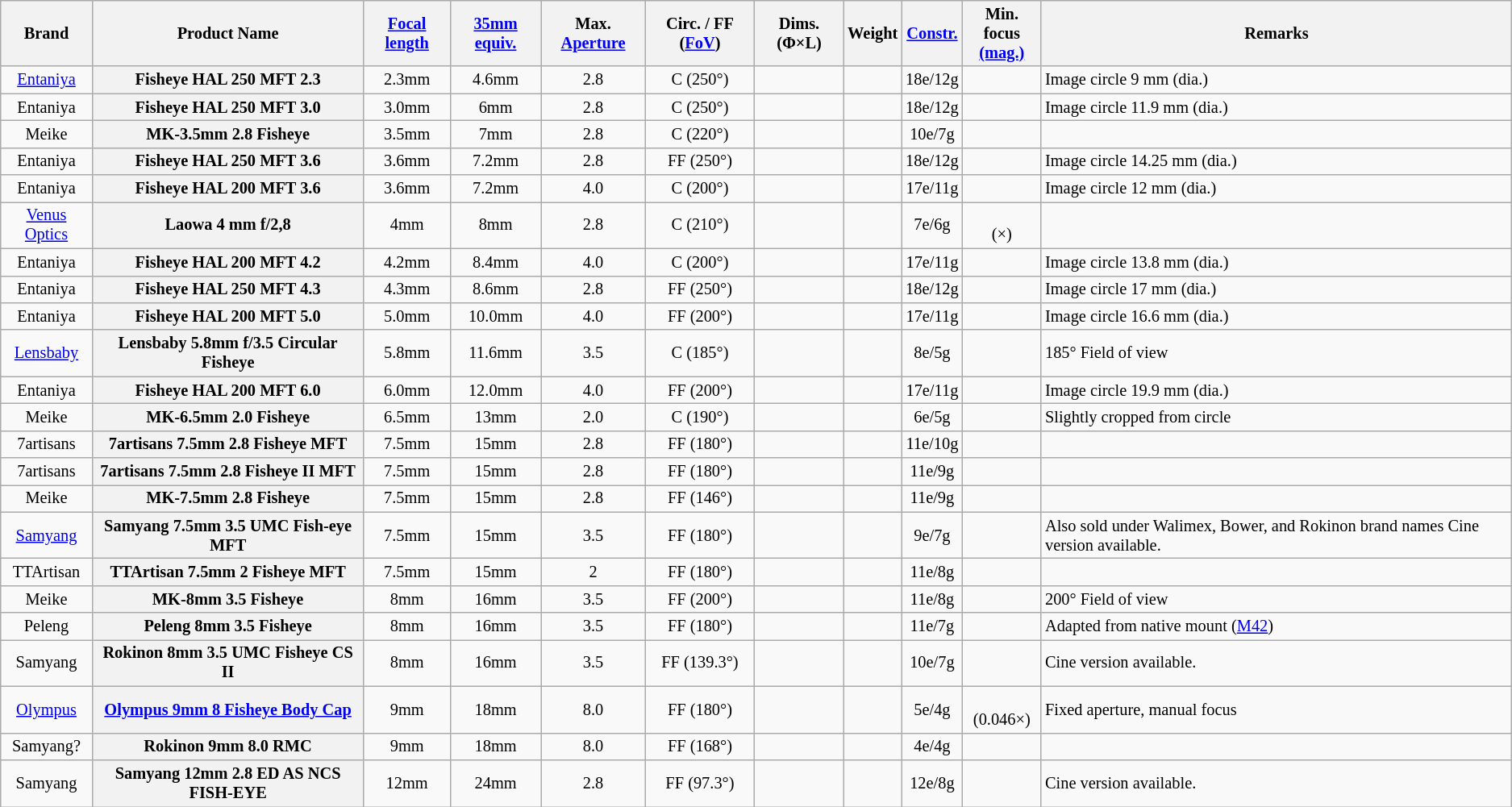<table class="wikitable sortable" style="font-size:85%;text-align:center;">
<tr>
<th>Brand</th>
<th>Product Name</th>
<th><a href='#'>Focal length</a></th>
<th><a href='#'>35mm equiv.</a></th>
<th>Max. <a href='#'>Aperture</a></th>
<th>Circ. / FF (<a href='#'>FoV</a>)</th>
<th>Dims. (Φ×L)</th>
<th>Weight</th>
<th><a href='#'>Constr.</a></th>
<th>Min. focus<br><a href='#'>(mag.)</a></th>
<th class="unsortable">Remarks</th>
</tr>
<tr>
<td><a href='#'>Entaniya</a></td>
<th>Fisheye HAL 250 MFT 2.3</th>
<td>2.3mm</td>
<td>4.6mm</td>
<td>2.8</td>
<td>C (250°)</td>
<td></td>
<td></td>
<td>18e/12g</td>
<td></td>
<td style="text-align:left;">Image circle 9 mm (dia.)</td>
</tr>
<tr>
<td>Entaniya</td>
<th>Fisheye HAL 250 MFT 3.0</th>
<td>3.0mm</td>
<td>6mm</td>
<td>2.8</td>
<td>C (250°)</td>
<td></td>
<td></td>
<td>18e/12g</td>
<td></td>
<td style="text-align:left;">Image circle 11.9 mm (dia.)</td>
</tr>
<tr>
<td>Meike</td>
<th>MK-3.5mm 2.8 Fisheye</th>
<td>3.5mm</td>
<td>7mm</td>
<td>2.8</td>
<td>C (220°)</td>
<td></td>
<td></td>
<td>10e/7g</td>
<td></td>
<td style="text-align:left;"></td>
</tr>
<tr>
<td>Entaniya</td>
<th>Fisheye HAL 250 MFT 3.6</th>
<td>3.6mm</td>
<td>7.2mm</td>
<td>2.8</td>
<td>FF (250°)</td>
<td></td>
<td></td>
<td>18e/12g</td>
<td></td>
<td style="text-align:left;">Image circle 14.25 mm (dia.)</td>
</tr>
<tr>
<td>Entaniya</td>
<th>Fisheye HAL 200 MFT 3.6</th>
<td>3.6mm</td>
<td>7.2mm</td>
<td>4.0</td>
<td>C (200°)</td>
<td></td>
<td></td>
<td>17e/11g</td>
<td></td>
<td style="text-align:left;">Image circle 12 mm (dia.)</td>
</tr>
<tr>
<td><a href='#'>Venus Optics</a></td>
<th>Laowa 4 mm f/2,8</th>
<td>4mm</td>
<td>8mm</td>
<td>2.8</td>
<td>C (210°)</td>
<td></td>
<td></td>
<td>7e/6g</td>
<td><br>(×)</td>
<td style="text-align:left;"></td>
</tr>
<tr>
<td>Entaniya</td>
<th>Fisheye HAL 200 MFT 4.2</th>
<td>4.2mm</td>
<td>8.4mm</td>
<td>4.0</td>
<td>C (200°)</td>
<td></td>
<td></td>
<td>17e/11g</td>
<td></td>
<td style="text-align:left;">Image circle 13.8 mm (dia.)</td>
</tr>
<tr>
<td>Entaniya</td>
<th>Fisheye HAL 250 MFT 4.3</th>
<td>4.3mm</td>
<td>8.6mm</td>
<td>2.8</td>
<td>FF (250°)</td>
<td></td>
<td></td>
<td>18e/12g</td>
<td></td>
<td style="text-align:left;">Image circle 17 mm (dia.)</td>
</tr>
<tr>
<td>Entaniya</td>
<th>Fisheye HAL 200 MFT 5.0</th>
<td>5.0mm</td>
<td>10.0mm</td>
<td>4.0</td>
<td>FF (200°)</td>
<td></td>
<td></td>
<td>17e/11g</td>
<td></td>
<td style="text-align:left;">Image circle 16.6 mm (dia.)</td>
</tr>
<tr>
<td><a href='#'>Lensbaby</a></td>
<th>Lensbaby 5.8mm f/3.5 Circular Fisheye</th>
<td>5.8mm</td>
<td>11.6mm</td>
<td>3.5</td>
<td>C (185°)</td>
<td></td>
<td></td>
<td>8e/5g</td>
<td></td>
<td style="text-align:left;">185° Field of view</td>
</tr>
<tr>
<td>Entaniya</td>
<th>Fisheye HAL 200 MFT 6.0</th>
<td>6.0mm</td>
<td>12.0mm</td>
<td>4.0</td>
<td>FF (200°)</td>
<td></td>
<td></td>
<td>17e/11g</td>
<td></td>
<td style="text-align:left;">Image circle 19.9 mm (dia.)</td>
</tr>
<tr>
<td>Meike</td>
<th>MK-6.5mm 2.0 Fisheye</th>
<td>6.5mm</td>
<td>13mm</td>
<td>2.0</td>
<td>C (190°)</td>
<td></td>
<td></td>
<td>6e/5g</td>
<td></td>
<td style="text-align:left;">Slightly cropped from circle</td>
</tr>
<tr>
<td>7artisans</td>
<th>7artisans 7.5mm 2.8 Fisheye MFT</th>
<td>7.5mm</td>
<td>15mm</td>
<td>2.8</td>
<td>FF (180°)</td>
<td></td>
<td></td>
<td>11e/10g</td>
<td></td>
<td style="text-align:left;"></td>
</tr>
<tr>
<td>7artisans</td>
<th>7artisans 7.5mm 2.8 Fisheye II MFT</th>
<td>7.5mm</td>
<td>15mm</td>
<td>2.8</td>
<td>FF (180°)</td>
<td></td>
<td></td>
<td>11e/9g</td>
<td></td>
<td style="text-align:left;"></td>
</tr>
<tr>
<td>Meike</td>
<th>MK-7.5mm 2.8 Fisheye</th>
<td>7.5mm</td>
<td>15mm</td>
<td>2.8</td>
<td>FF (146°)</td>
<td></td>
<td></td>
<td>11e/9g</td>
<td></td>
<td style="text-align:left;"></td>
</tr>
<tr>
<td><a href='#'>Samyang</a></td>
<th>Samyang 7.5mm 3.5 UMC Fish-eye MFT</th>
<td>7.5mm</td>
<td>15mm</td>
<td>3.5</td>
<td>FF (180°)</td>
<td></td>
<td></td>
<td>9e/7g</td>
<td></td>
<td style="text-align:left;">Also sold under Walimex, Bower, and Rokinon brand names Cine version available.</td>
</tr>
<tr>
<td>TTArtisan</td>
<th>TTArtisan 7.5mm 2 Fisheye MFT</th>
<td>7.5mm</td>
<td>15mm</td>
<td>2</td>
<td>FF (180°)</td>
<td></td>
<td></td>
<td>11e/8g</td>
<td></td>
<td style="text-align:left;"></td>
</tr>
<tr>
<td>Meike</td>
<th>MK-8mm 3.5 Fisheye</th>
<td>8mm</td>
<td>16mm</td>
<td>3.5</td>
<td>FF (200°)</td>
<td></td>
<td></td>
<td>11e/8g</td>
<td></td>
<td style="text-align:left;">200° Field of view </td>
</tr>
<tr>
<td>Peleng</td>
<th>Peleng 8mm 3.5 Fisheye</th>
<td>8mm</td>
<td>16mm</td>
<td>3.5</td>
<td>FF (180°)</td>
<td></td>
<td></td>
<td>11e/7g</td>
<td></td>
<td style="text-align:left;">Adapted from native mount (<a href='#'>M42</a>)</td>
</tr>
<tr>
<td>Samyang</td>
<th>Rokinon 8mm 3.5 UMC Fisheye CS II</th>
<td>8mm</td>
<td>16mm</td>
<td>3.5</td>
<td>FF (139.3°)</td>
<td></td>
<td></td>
<td>10e/7g</td>
<td></td>
<td style="text-align:left;"> Cine version available.</td>
</tr>
<tr>
<td><a href='#'>Olympus</a></td>
<th><a href='#'>Olympus 9mm 8 Fisheye Body Cap</a></th>
<td>9mm</td>
<td>18mm</td>
<td>8.0</td>
<td>FF (180°)</td>
<td></td>
<td></td>
<td>5e/4g</td>
<td><br>(0.046×)</td>
<td style="text-align:left;">Fixed aperture, manual focus</td>
</tr>
<tr>
<td>Samyang?</td>
<th>Rokinon 9mm 8.0 RMC</th>
<td>9mm</td>
<td>18mm</td>
<td>8.0</td>
<td>FF (168°)</td>
<td></td>
<td></td>
<td>4e/4g</td>
<td></td>
<td style="text-align:left;"></td>
</tr>
<tr>
<td>Samyang</td>
<th>Samyang 12mm 2.8 ED AS NCS FISH-EYE</th>
<td>12mm</td>
<td>24mm</td>
<td>2.8</td>
<td>FF (97.3°)</td>
<td></td>
<td></td>
<td>12e/8g</td>
<td></td>
<td style="text-align:left;"> Cine version available.</td>
</tr>
</table>
